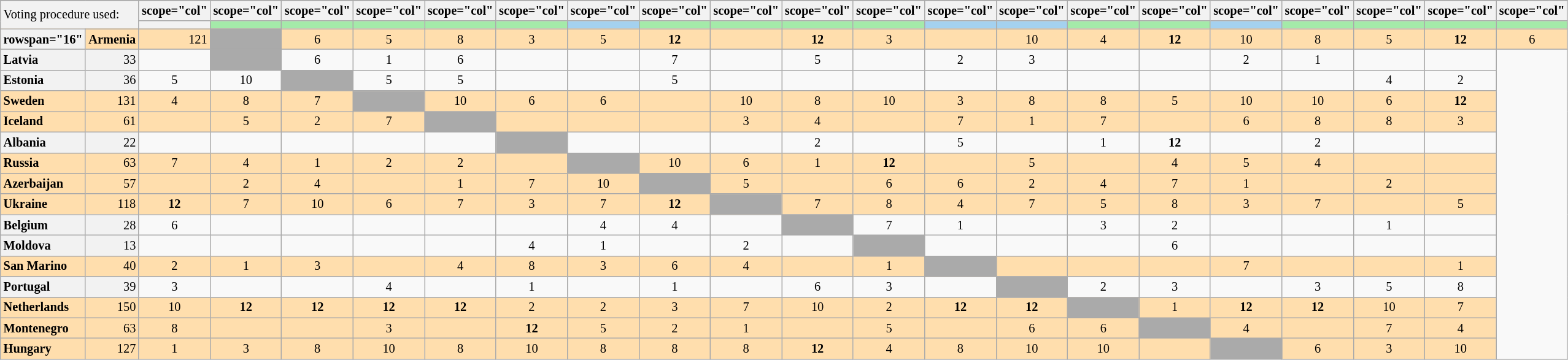<table class="wikitable plainrowheaders" style="text-align:center; font-size:85%;">
<tr>
</tr>
<tr>
<td colspan="2" rowspan="2" style="text-align:left; background:#F2F2F2">Voting procedure used:<br></td>
<th>scope="col" </th>
<th>scope="col" </th>
<th>scope="col" </th>
<th>scope="col" </th>
<th>scope="col" </th>
<th>scope="col" </th>
<th>scope="col" </th>
<th>scope="col" </th>
<th>scope="col" </th>
<th>scope="col" </th>
<th>scope="col" </th>
<th>scope="col" </th>
<th>scope="col" </th>
<th>scope="col" </th>
<th>scope="col" </th>
<th>scope="col" </th>
<th>scope="col" </th>
<th>scope="col" </th>
<th>scope="col" </th>
<th>scope="col" </th>
</tr>
<tr>
<th style="height:2px; border-top:1px solid transparent;"></th>
<td style="background:#A4EAA9;"></td>
<td style="background:#A4EAA9;"></td>
<td style="background:#A4EAA9;"></td>
<td style="background:#A4EAA9;"></td>
<td style="background:#A4EAA9;"></td>
<td style="background:#A4D1EF;"></td>
<td style="background:#A4EAA9;"></td>
<td style="background:#A4EAA9;"></td>
<td style="background:#A4EAA9;"></td>
<td style="background:#A4EAA9;"></td>
<td style="background:#A4D1EF;"></td>
<td style="background:#A4D1EF;"></td>
<td style="background:#A4EAA9;"></td>
<td style="background:#A4EAA9;"></td>
<td style="background:#A4D1EF;"></td>
<td style="background:#A4EAA9;"></td>
<td style="background:#A4EAA9;"></td>
<td style="background:#A4EAA9;"></td>
<td style="background:#A4EAA9;"></td>
</tr>
<tr style="background:#ffdead;">
<th>rowspan="16" </th>
<th scope="row" style="text-align:left; font-weight:bold; background:#ffdead;">Armenia</th>
<td style="text-align:right;">121</td>
<td style="text-align:left; background:#aaa;"></td>
<td>6</td>
<td>5</td>
<td>8</td>
<td>3</td>
<td>5</td>
<td><strong>12</strong></td>
<td></td>
<td><strong>12</strong></td>
<td>3</td>
<td></td>
<td>10</td>
<td>4</td>
<td><strong>12</strong></td>
<td>10</td>
<td>8</td>
<td>5</td>
<td><strong>12</strong></td>
<td>6</td>
</tr>
<tr>
<th scope="row" style="text-align:left; background:#f2f2f2;">Latvia</th>
<td style="text-align:right; background:#f2f2f2;">33</td>
<td></td>
<td style="text-align:left; background:#aaa;"></td>
<td>6</td>
<td>1</td>
<td>6</td>
<td></td>
<td></td>
<td>7</td>
<td></td>
<td>5</td>
<td></td>
<td>2</td>
<td>3</td>
<td></td>
<td></td>
<td>2</td>
<td>1</td>
<td></td>
<td></td>
</tr>
<tr>
<th scope="row" style="text-align:left; background:#f2f2f2;">Estonia</th>
<td style="text-align:right; background:#f2f2f2;">36</td>
<td>5</td>
<td>10</td>
<td style="text-align:left; background:#aaa;"></td>
<td>5</td>
<td>5</td>
<td></td>
<td></td>
<td>5</td>
<td></td>
<td></td>
<td></td>
<td></td>
<td></td>
<td></td>
<td></td>
<td></td>
<td></td>
<td>4</td>
<td>2</td>
</tr>
<tr style="background:#ffdead;">
<th scope="row" style="text-align:left; font-weight:bold; background:#ffdead;">Sweden</th>
<td style="text-align:right;">131</td>
<td>4</td>
<td>8</td>
<td>7</td>
<td style="text-align:left; background:#aaa;"></td>
<td>10</td>
<td>6</td>
<td>6</td>
<td></td>
<td>10</td>
<td>8</td>
<td>10</td>
<td>3</td>
<td>8</td>
<td>8</td>
<td>5</td>
<td>10</td>
<td>10</td>
<td>6</td>
<td><strong>12</strong></td>
</tr>
<tr style="background:#ffdead;">
<th scope="row" style="text-align:left; font-weight:bold; background:#ffdead;">Iceland</th>
<td style="text-align:right;">61</td>
<td></td>
<td>5</td>
<td>2</td>
<td>7</td>
<td style="text-align:left; background:#aaa;"></td>
<td></td>
<td></td>
<td></td>
<td>3</td>
<td>4</td>
<td></td>
<td>7</td>
<td>1</td>
<td>7</td>
<td></td>
<td>6</td>
<td>8</td>
<td>8</td>
<td>3</td>
</tr>
<tr>
<th scope="row" style="text-align:left; background:#f2f2f2;">Albania</th>
<td style="text-align:right; background:#f2f2f2;">22</td>
<td></td>
<td></td>
<td></td>
<td></td>
<td></td>
<td style="text-align:left; background:#aaa;"></td>
<td></td>
<td></td>
<td></td>
<td>2</td>
<td></td>
<td>5</td>
<td></td>
<td>1</td>
<td><strong>12</strong></td>
<td></td>
<td>2</td>
<td></td>
<td></td>
</tr>
<tr style="background:#ffdead;">
<th scope="row" style="text-align:left; font-weight:bold; background:#ffdead;">Russia</th>
<td style="text-align:right;">63</td>
<td>7</td>
<td>4</td>
<td>1</td>
<td>2</td>
<td>2</td>
<td></td>
<td style="text-align:left; background:#aaa;"></td>
<td>10</td>
<td>6</td>
<td>1</td>
<td><strong>12</strong></td>
<td></td>
<td>5</td>
<td></td>
<td>4</td>
<td>5</td>
<td>4</td>
<td></td>
<td></td>
</tr>
<tr style="background:#ffdead;">
<th scope="row" style="text-align:left; font-weight:bold; background:#ffdead;">Azerbaijan</th>
<td style="text-align:right;">57</td>
<td></td>
<td>2</td>
<td>4</td>
<td></td>
<td>1</td>
<td>7</td>
<td>10</td>
<td style="text-align:left; background:#aaa;"></td>
<td>5</td>
<td></td>
<td>6</td>
<td>6</td>
<td>2</td>
<td>4</td>
<td>7</td>
<td>1</td>
<td></td>
<td>2</td>
<td></td>
</tr>
<tr style="background:#ffdead;">
<th scope="row" style="text-align:left; font-weight:bold; background:#ffdead;">Ukraine</th>
<td style="text-align:right;">118</td>
<td><strong>12</strong></td>
<td>7</td>
<td>10</td>
<td>6</td>
<td>7</td>
<td>3</td>
<td>7</td>
<td><strong>12</strong></td>
<td style="text-align:left; background:#aaa;"></td>
<td>7</td>
<td>8</td>
<td>4</td>
<td>7</td>
<td>5</td>
<td>8</td>
<td>3</td>
<td>7</td>
<td></td>
<td>5</td>
</tr>
<tr>
<th scope="row" style="text-align:left; background:#f2f2f2;">Belgium</th>
<td style="text-align:right; background:#f2f2f2;">28</td>
<td>6</td>
<td></td>
<td></td>
<td></td>
<td></td>
<td></td>
<td>4</td>
<td>4</td>
<td></td>
<td style="text-align:left; background:#aaa;"></td>
<td>7</td>
<td>1</td>
<td></td>
<td>3</td>
<td>2</td>
<td></td>
<td></td>
<td>1</td>
<td></td>
</tr>
<tr>
<th scope="row" style="text-align:left; background:#f2f2f2;">Moldova</th>
<td style="text-align:right; background:#f2f2f2;">13</td>
<td></td>
<td></td>
<td></td>
<td></td>
<td></td>
<td>4</td>
<td>1</td>
<td></td>
<td>2</td>
<td></td>
<td style="text-align:left; background:#aaa;"></td>
<td></td>
<td></td>
<td></td>
<td>6</td>
<td></td>
<td></td>
<td></td>
<td></td>
</tr>
<tr style="background:#ffdead;">
<th scope="row" style="text-align:left; font-weight:bold; background:#ffdead;">San Marino</th>
<td style="text-align:right;">40</td>
<td>2</td>
<td>1</td>
<td>3</td>
<td></td>
<td>4</td>
<td>8</td>
<td>3</td>
<td>6</td>
<td>4</td>
<td></td>
<td>1</td>
<td style="text-align:left; background:#aaa;"></td>
<td></td>
<td></td>
<td></td>
<td>7</td>
<td></td>
<td></td>
<td>1</td>
</tr>
<tr>
<th scope="row" style="text-align:left; background:#f2f2f2;">Portugal</th>
<td style="text-align:right; background:#f2f2f2;">39</td>
<td>3</td>
<td></td>
<td></td>
<td>4</td>
<td></td>
<td>1</td>
<td></td>
<td>1</td>
<td></td>
<td>6</td>
<td>3</td>
<td></td>
<td style="text-align:left; background:#aaa;"></td>
<td>2</td>
<td>3</td>
<td></td>
<td>3</td>
<td>5</td>
<td>8</td>
</tr>
<tr style="background:#ffdead;">
<th scope="row" style="text-align:left; font-weight:bold; background:#ffdead;">Netherlands</th>
<td style="text-align:right;">150</td>
<td>10</td>
<td><strong>12</strong></td>
<td><strong>12</strong></td>
<td><strong>12</strong></td>
<td><strong>12</strong></td>
<td>2</td>
<td>2</td>
<td>3</td>
<td>7</td>
<td>10</td>
<td>2</td>
<td><strong>12</strong></td>
<td><strong>12</strong></td>
<td style="text-align:left; background:#aaa;"></td>
<td>1</td>
<td><strong>12</strong></td>
<td><strong>12</strong></td>
<td>10</td>
<td>7</td>
</tr>
<tr style="background:#ffdead;">
<th scope="row" style="text-align:left; font-weight:bold; background:#ffdead;">Montenegro</th>
<td style="text-align:right;">63</td>
<td>8</td>
<td></td>
<td></td>
<td>3</td>
<td></td>
<td><strong>12</strong></td>
<td>5</td>
<td>2</td>
<td>1</td>
<td></td>
<td>5</td>
<td></td>
<td>6</td>
<td>6</td>
<td style="text-align:left; background:#aaa;"></td>
<td>4</td>
<td></td>
<td>7</td>
<td>4</td>
</tr>
<tr style="background:#ffdead;">
<th scope="row" style="text-align:left; font-weight:bold; background:#ffdead;">Hungary</th>
<td style="text-align:right;">127</td>
<td>1</td>
<td>3</td>
<td>8</td>
<td>10</td>
<td>8</td>
<td>10</td>
<td>8</td>
<td>8</td>
<td>8</td>
<td><strong>12</strong></td>
<td>4</td>
<td>8</td>
<td>10</td>
<td>10</td>
<td></td>
<td style="text-align:left; background:#aaa;"></td>
<td>6</td>
<td>3</td>
<td>10</td>
</tr>
</table>
